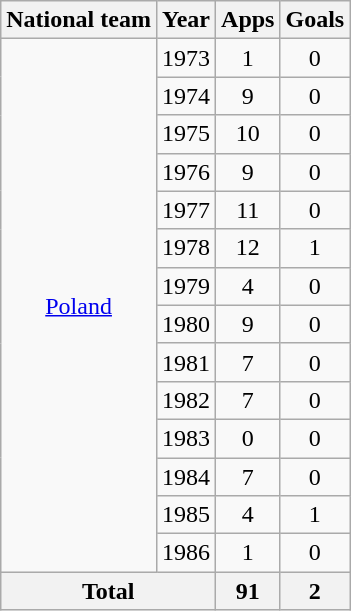<table class="wikitable" style="text-align:center">
<tr>
<th>National team</th>
<th>Year</th>
<th>Apps</th>
<th>Goals</th>
</tr>
<tr>
<td rowspan="14"><a href='#'>Poland</a></td>
<td>1973</td>
<td>1</td>
<td>0</td>
</tr>
<tr>
<td>1974</td>
<td>9</td>
<td>0</td>
</tr>
<tr>
<td>1975</td>
<td>10</td>
<td>0</td>
</tr>
<tr>
<td>1976</td>
<td>9</td>
<td>0</td>
</tr>
<tr>
<td>1977</td>
<td>11</td>
<td>0</td>
</tr>
<tr>
<td>1978</td>
<td>12</td>
<td>1</td>
</tr>
<tr>
<td>1979</td>
<td>4</td>
<td>0</td>
</tr>
<tr>
<td>1980</td>
<td>9</td>
<td>0</td>
</tr>
<tr>
<td>1981</td>
<td>7</td>
<td>0</td>
</tr>
<tr>
<td>1982</td>
<td>7</td>
<td>0</td>
</tr>
<tr>
<td>1983</td>
<td>0</td>
<td>0</td>
</tr>
<tr>
<td>1984</td>
<td>7</td>
<td>0</td>
</tr>
<tr>
<td>1985</td>
<td>4</td>
<td>1</td>
</tr>
<tr>
<td>1986</td>
<td>1</td>
<td>0</td>
</tr>
<tr>
<th colspan="2">Total</th>
<th>91</th>
<th>2</th>
</tr>
</table>
